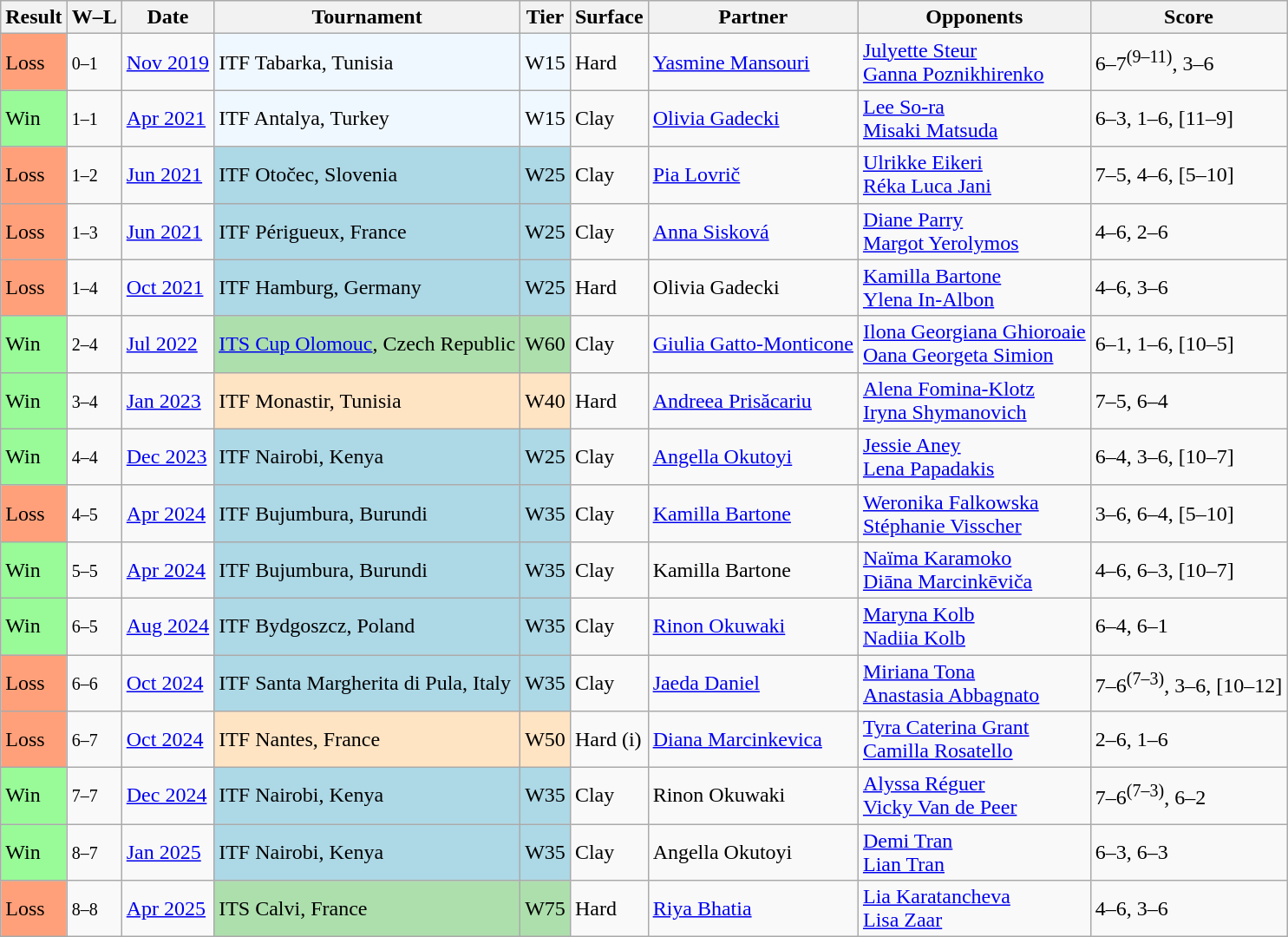<table class="sortable wikitable">
<tr>
<th>Result</th>
<th class="unsortable">W–L</th>
<th>Date</th>
<th>Tournament</th>
<th>Tier</th>
<th>Surface</th>
<th>Partner</th>
<th>Opponents</th>
<th class="unsortable">Score</th>
</tr>
<tr>
<td style="background:#ffa07a;">Loss</td>
<td><small>0–1</small></td>
<td><a href='#'>Nov 2019</a></td>
<td style="background:#f0f8ff;">ITF Tabarka, Tunisia</td>
<td style="background:#f0f8ff;">W15</td>
<td>Hard</td>
<td> <a href='#'>Yasmine Mansouri</a></td>
<td> <a href='#'>Julyette Steur</a> <br>  <a href='#'>Ganna Poznikhirenko</a></td>
<td>6–7<sup>(9–11)</sup>, 3–6</td>
</tr>
<tr>
<td style="background:#98fb98;">Win</td>
<td><small>1–1</small></td>
<td><a href='#'>Apr 2021</a></td>
<td style="background:#f0f8ff;">ITF Antalya, Turkey</td>
<td style="background:#f0f8ff;">W15</td>
<td>Clay</td>
<td> <a href='#'>Olivia Gadecki</a></td>
<td> <a href='#'>Lee So-ra</a> <br>  <a href='#'>Misaki Matsuda</a></td>
<td>6–3, 1–6, [11–9]</td>
</tr>
<tr>
<td style="background:#ffa07a;">Loss</td>
<td><small>1–2</small></td>
<td><a href='#'>Jun 2021</a></td>
<td style="background:lightblue;">ITF Otočec, Slovenia</td>
<td style="background:lightblue;">W25</td>
<td>Clay</td>
<td> <a href='#'>Pia Lovrič</a></td>
<td> <a href='#'>Ulrikke Eikeri</a> <br>  <a href='#'>Réka Luca Jani</a></td>
<td>7–5, 4–6, [5–10]</td>
</tr>
<tr>
<td style="background:#ffa07a;">Loss</td>
<td><small>1–3</small></td>
<td><a href='#'>Jun 2021</a></td>
<td style="background:lightblue;">ITF Périgueux, France</td>
<td style="background:lightblue;">W25</td>
<td>Clay</td>
<td> <a href='#'>Anna Sisková</a></td>
<td> <a href='#'>Diane Parry</a> <br>  <a href='#'>Margot Yerolymos</a></td>
<td>4–6, 2–6</td>
</tr>
<tr>
<td style="background:#ffa07a;">Loss</td>
<td><small>1–4</small></td>
<td><a href='#'>Oct 2021</a></td>
<td style="background:lightblue;">ITF Hamburg, Germany</td>
<td style="background:lightblue;">W25</td>
<td>Hard</td>
<td> Olivia Gadecki</td>
<td> <a href='#'>Kamilla Bartone</a> <br>  <a href='#'>Ylena In-Albon</a></td>
<td>4–6, 3–6</td>
</tr>
<tr>
<td style="background:#98fb98;">Win</td>
<td><small>2–4</small></td>
<td><a href='#'>Jul 2022</a></td>
<td style="background:#addfad;"><a href='#'>ITS Cup Olomouc</a>, Czech Republic</td>
<td style="background:#addfad;">W60</td>
<td>Clay</td>
<td> <a href='#'>Giulia Gatto-Monticone</a></td>
<td> <a href='#'>Ilona Georgiana Ghioroaie</a> <br>  <a href='#'>Oana Georgeta Simion</a></td>
<td>6–1, 1–6, [10–5]</td>
</tr>
<tr>
<td style="background:#98fb98;">Win</td>
<td><small>3–4</small></td>
<td><a href='#'>Jan 2023</a></td>
<td style="background:#ffe4c4;">ITF Monastir, Tunisia</td>
<td style="background:#ffe4c4;">W40</td>
<td>Hard</td>
<td> <a href='#'>Andreea Prisăcariu</a></td>
<td> <a href='#'>Alena Fomina-Klotz</a> <br>  <a href='#'>Iryna Shymanovich</a></td>
<td>7–5, 6–4</td>
</tr>
<tr>
<td style="background:#98fb98;">Win</td>
<td><small>4–4</small></td>
<td><a href='#'>Dec 2023</a></td>
<td style="background:lightblue;">ITF Nairobi, Kenya</td>
<td style="background:lightblue;">W25</td>
<td>Clay</td>
<td> <a href='#'>Angella Okutoyi</a></td>
<td> <a href='#'>Jessie Aney</a> <br>  <a href='#'>Lena Papadakis</a></td>
<td>6–4, 3–6, [10–7]</td>
</tr>
<tr>
<td style="background:#ffa07a;">Loss</td>
<td><small>4–5</small></td>
<td><a href='#'>Apr 2024</a></td>
<td style="background:lightblue;">ITF Bujumbura, Burundi</td>
<td style="background:lightblue;">W35</td>
<td>Clay</td>
<td> <a href='#'>Kamilla Bartone</a></td>
<td> <a href='#'>Weronika Falkowska</a> <br>  <a href='#'>Stéphanie Visscher</a></td>
<td>3–6, 6–4, [5–10]</td>
</tr>
<tr>
<td style="background:#98fb98;">Win</td>
<td><small>5–5</small></td>
<td><a href='#'>Apr 2024</a></td>
<td style="background:lightblue;">ITF Bujumbura, Burundi</td>
<td style="background:lightblue;">W35</td>
<td>Clay</td>
<td> Kamilla Bartone</td>
<td> <a href='#'>Naïma Karamoko</a> <br>  <a href='#'>Diāna Marcinkēviča</a></td>
<td>4–6, 6–3, [10–7]</td>
</tr>
<tr>
<td style="background:#98fb98;">Win</td>
<td><small>6–5</small></td>
<td><a href='#'>Aug 2024</a></td>
<td style="background:lightblue;">ITF Bydgoszcz, Poland</td>
<td style="background:lightblue;">W35</td>
<td>Clay</td>
<td> <a href='#'>Rinon Okuwaki</a></td>
<td> <a href='#'>Maryna Kolb</a> <br>  <a href='#'>Nadiia Kolb</a></td>
<td>6–4, 6–1</td>
</tr>
<tr>
<td style="background:#ffa07a;">Loss</td>
<td><small>6–6</small></td>
<td><a href='#'>Oct 2024</a></td>
<td style="background:lightblue;">ITF Santa Margherita di Pula, Italy</td>
<td style="background:lightblue;">W35</td>
<td>Clay</td>
<td> <a href='#'>Jaeda Daniel</a></td>
<td> <a href='#'>Miriana Tona</a> <br>  <a href='#'>Anastasia Abbagnato</a></td>
<td>7–6<sup>(7–3)</sup>, 3–6, [10–12]</td>
</tr>
<tr>
<td style="background:#ffa07a;">Loss</td>
<td><small>6–7</small></td>
<td><a href='#'>Oct 2024</a></td>
<td style="background:#ffe4c4;">ITF Nantes, France</td>
<td style="background:#ffe4c4;">W50</td>
<td>Hard (i)</td>
<td> <a href='#'>Diana Marcinkevica</a></td>
<td> <a href='#'>Tyra Caterina Grant</a> <br>  <a href='#'>Camilla Rosatello</a></td>
<td>2–6, 1–6</td>
</tr>
<tr>
<td style="background:#98fb98;">Win</td>
<td><small>7–7</small></td>
<td><a href='#'>Dec 2024</a></td>
<td style="background:lightblue;">ITF Nairobi, Kenya</td>
<td style="background:lightblue;">W35</td>
<td>Clay</td>
<td> Rinon Okuwaki</td>
<td> <a href='#'>Alyssa Réguer</a> <br>  <a href='#'>Vicky Van de Peer</a></td>
<td>7–6<sup>(7–3)</sup>, 6–2</td>
</tr>
<tr>
<td style="background:#98fb98;">Win</td>
<td><small>8–7</small></td>
<td><a href='#'>Jan 2025</a></td>
<td style="background:lightblue;">ITF Nairobi, Kenya</td>
<td style="background:lightblue;">W35</td>
<td>Clay</td>
<td> Angella Okutoyi</td>
<td> <a href='#'>Demi Tran</a> <br>  <a href='#'>Lian Tran</a></td>
<td>6–3, 6–3</td>
</tr>
<tr>
<td style="background:#ffa07a;">Loss</td>
<td><small>8–8</small></td>
<td><a href='#'>Apr 2025</a></td>
<td style="background:#addfad;">ITS Calvi, France</td>
<td style="background:#addfad;">W75</td>
<td>Hard</td>
<td> <a href='#'>Riya Bhatia</a></td>
<td> <a href='#'>Lia Karatancheva</a> <br>  <a href='#'>Lisa Zaar</a></td>
<td>4–6, 3–6</td>
</tr>
</table>
